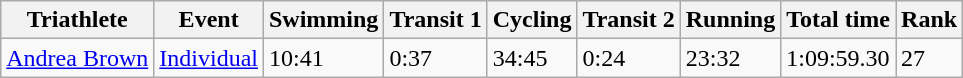<table class="wikitable" border="1">
<tr>
<th>Triathlete</th>
<th>Event</th>
<th>Swimming</th>
<th>Transit 1</th>
<th>Cycling</th>
<th>Transit 2</th>
<th>Running</th>
<th>Total time</th>
<th>Rank</th>
</tr>
<tr>
<td><a href='#'>Andrea Brown</a></td>
<td><a href='#'>Individual</a></td>
<td>10:41</td>
<td>0:37</td>
<td>34:45</td>
<td>0:24</td>
<td>23:32</td>
<td>1:09:59.30</td>
<td>27</td>
</tr>
</table>
